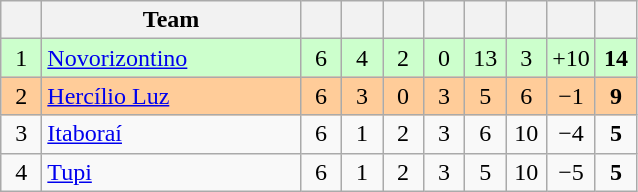<table class="wikitable" style="text-align: center;">
<tr>
<th width=20></th>
<th width=165>Team</th>
<th width=20></th>
<th width=20></th>
<th width=20></th>
<th width=20></th>
<th width=20></th>
<th width=20></th>
<th width=20></th>
<th width=20></th>
</tr>
<tr bgcolor=#ccffcc>
<td>1</td>
<td align=left> <a href='#'>Novorizontino</a></td>
<td>6</td>
<td>4</td>
<td>2</td>
<td>0</td>
<td>13</td>
<td>3</td>
<td>+10</td>
<td><strong>14</strong></td>
</tr>
<tr bgcolor=#ffcc99>
<td>2</td>
<td align=left> <a href='#'>Hercílio Luz</a></td>
<td>6</td>
<td>3</td>
<td>0</td>
<td>3</td>
<td>5</td>
<td>6</td>
<td>−1</td>
<td><strong>9</strong></td>
</tr>
<tr>
<td>3</td>
<td align=left> <a href='#'>Itaboraí</a></td>
<td>6</td>
<td>1</td>
<td>2</td>
<td>3</td>
<td>6</td>
<td>10</td>
<td>−4</td>
<td><strong>5</strong></td>
</tr>
<tr>
<td>4</td>
<td align=left> <a href='#'>Tupi</a></td>
<td>6</td>
<td>1</td>
<td>2</td>
<td>3</td>
<td>5</td>
<td>10</td>
<td>−5</td>
<td><strong>5</strong></td>
</tr>
</table>
